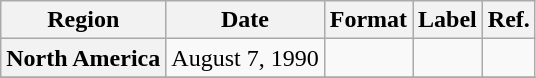<table class="wikitable plainrowheaders">
<tr>
<th scope="col">Region</th>
<th scope="col">Date</th>
<th scope="col">Format</th>
<th scope="col">Label</th>
<th scope="col">Ref.</th>
</tr>
<tr>
<th scope="row">North America</th>
<td>August 7, 1990</td>
<td></td>
<td></td>
<td></td>
</tr>
<tr>
</tr>
</table>
